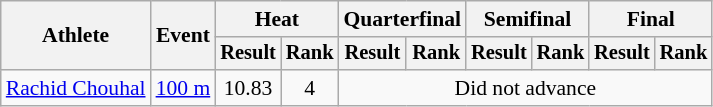<table class="wikitable" style="font-size:90%">
<tr>
<th rowspan="2">Athlete</th>
<th rowspan="2">Event</th>
<th colspan="2">Heat</th>
<th colspan="2">Quarterfinal</th>
<th colspan="2">Semifinal</th>
<th colspan="2">Final</th>
</tr>
<tr style="font-size:95%">
<th>Result</th>
<th>Rank</th>
<th>Result</th>
<th>Rank</th>
<th>Result</th>
<th>Rank</th>
<th>Result</th>
<th>Rank</th>
</tr>
<tr align=center>
<td align=left><a href='#'>Rachid Chouhal</a></td>
<td align=left><a href='#'>100 m</a></td>
<td>10.83</td>
<td>4</td>
<td colspan=6>Did not advance</td>
</tr>
</table>
